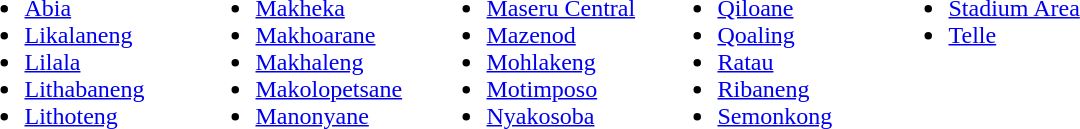<table>
<tr ---- valign="top">
<td width="150pt"><br><ul><li><a href='#'>Abia</a></li><li><a href='#'>Likalaneng</a></li><li><a href='#'>Lilala</a></li><li><a href='#'>Lithabaneng</a></li><li><a href='#'>Lithoteng</a></li></ul></td>
<td width="150pt"><br><ul><li><a href='#'>Makheka</a></li><li><a href='#'>Makhoarane</a></li><li><a href='#'>Makhaleng</a></li><li><a href='#'>Makolopetsane</a></li><li><a href='#'>Manonyane</a></li></ul></td>
<td width="150pt"><br><ul><li><a href='#'>Maseru Central</a></li><li><a href='#'>Mazenod</a></li><li><a href='#'>Mohlakeng</a></li><li><a href='#'>Motimposo</a></li><li><a href='#'>Nyakosoba</a></li></ul></td>
<td width="150pt"><br><ul><li><a href='#'>Qiloane</a></li><li><a href='#'>Qoaling</a></li><li><a href='#'>Ratau</a></li><li><a href='#'>Ribaneng</a></li><li><a href='#'>Semonkong</a></li></ul></td>
<td width="150pt"><br><ul><li><a href='#'>Stadium Area</a></li><li><a href='#'>Telle</a></li></ul></td>
</tr>
</table>
